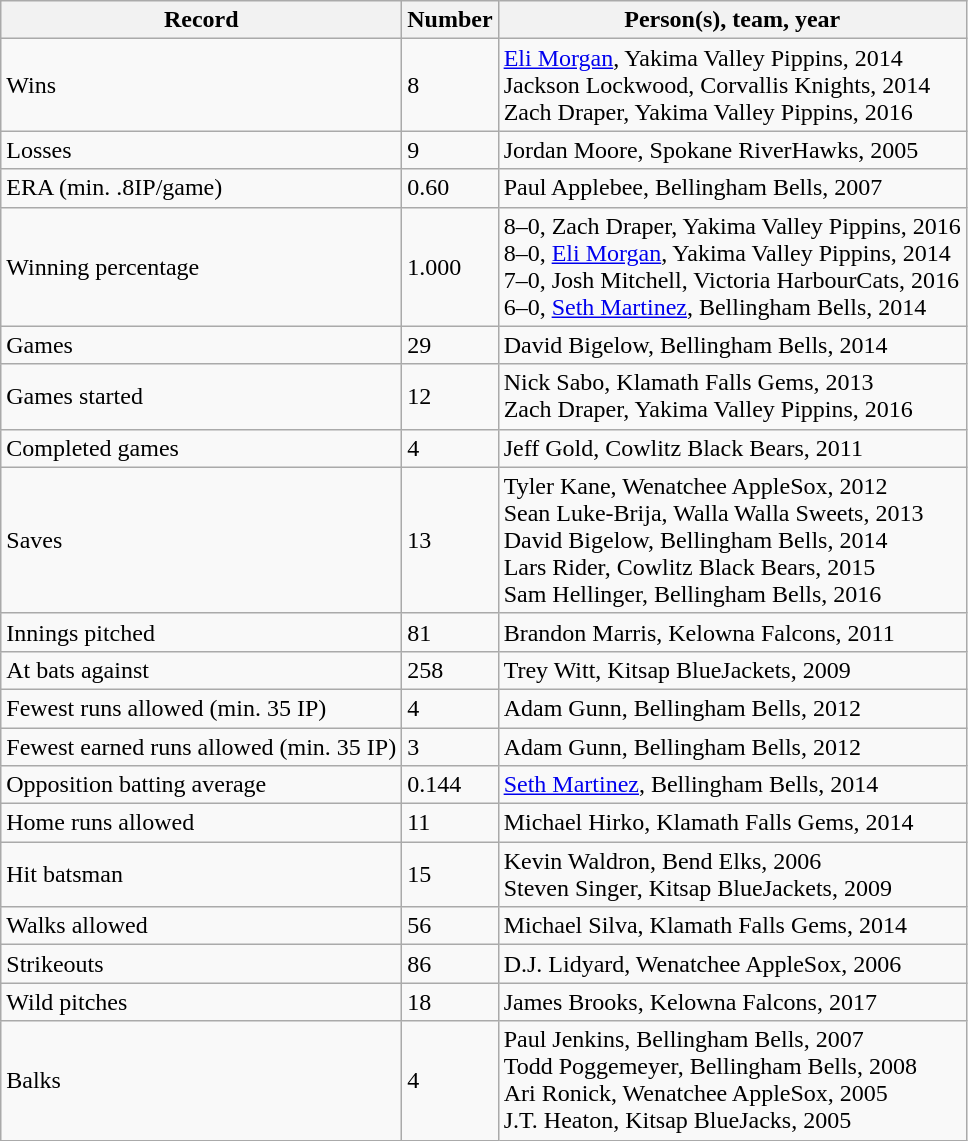<table class="wikitable">
<tr>
<th>Record</th>
<th>Number</th>
<th>Person(s), team, year</th>
</tr>
<tr>
<td>Wins</td>
<td>8</td>
<td><a href='#'>Eli Morgan</a>, Yakima Valley Pippins, 2014<br>Jackson Lockwood, Corvallis Knights, 2014<br>Zach Draper, Yakima Valley Pippins, 2016</td>
</tr>
<tr>
<td>Losses</td>
<td>9</td>
<td>Jordan Moore, Spokane RiverHawks, 2005</td>
</tr>
<tr>
<td>ERA (min. .8IP/game)</td>
<td>0.60</td>
<td>Paul Applebee, Bellingham Bells, 2007</td>
</tr>
<tr>
<td>Winning percentage</td>
<td>1.000</td>
<td>8–0, Zach Draper, Yakima Valley Pippins, 2016<br>8–0, <a href='#'>Eli Morgan</a>, Yakima Valley Pippins, 2014<br>7–0, Josh Mitchell, Victoria HarbourCats, 2016<br>6–0, <a href='#'>Seth Martinez</a>, Bellingham Bells, 2014</td>
</tr>
<tr>
<td>Games</td>
<td>29</td>
<td>David Bigelow, Bellingham Bells, 2014</td>
</tr>
<tr>
<td>Games started</td>
<td>12</td>
<td>Nick Sabo, Klamath Falls Gems, 2013<br>Zach Draper, Yakima Valley Pippins, 2016</td>
</tr>
<tr>
<td>Completed games</td>
<td>4</td>
<td>Jeff Gold, Cowlitz Black Bears, 2011</td>
</tr>
<tr>
<td>Saves</td>
<td>13</td>
<td>Tyler Kane, Wenatchee AppleSox, 2012<br>Sean Luke-Brija, Walla Walla Sweets, 2013<br>David Bigelow, Bellingham Bells, 2014<br>Lars Rider, Cowlitz Black Bears, 2015<br>Sam Hellinger, Bellingham Bells, 2016</td>
</tr>
<tr>
<td>Innings pitched</td>
<td>81</td>
<td>Brandon Marris, Kelowna Falcons, 2011</td>
</tr>
<tr>
<td>At bats against</td>
<td>258</td>
<td>Trey Witt, Kitsap BlueJackets, 2009</td>
</tr>
<tr>
<td>Fewest runs allowed (min. 35 IP)</td>
<td>4</td>
<td>Adam Gunn, Bellingham Bells, 2012</td>
</tr>
<tr>
<td>Fewest earned runs allowed (min. 35 IP)</td>
<td>3</td>
<td>Adam Gunn, Bellingham Bells, 2012</td>
</tr>
<tr>
<td>Opposition batting average</td>
<td>0.144</td>
<td><a href='#'>Seth Martinez</a>, Bellingham Bells, 2014</td>
</tr>
<tr>
<td>Home runs allowed</td>
<td>11</td>
<td>Michael Hirko, Klamath Falls Gems, 2014</td>
</tr>
<tr>
<td>Hit batsman</td>
<td>15</td>
<td>Kevin Waldron, Bend Elks, 2006<br>Steven Singer, Kitsap BlueJackets, 2009</td>
</tr>
<tr>
<td>Walks allowed</td>
<td>56</td>
<td>Michael Silva, Klamath Falls Gems, 2014</td>
</tr>
<tr>
<td>Strikeouts</td>
<td>86</td>
<td>D.J. Lidyard, Wenatchee AppleSox, 2006</td>
</tr>
<tr>
<td>Wild pitches</td>
<td>18</td>
<td>James Brooks, Kelowna Falcons, 2017</td>
</tr>
<tr>
<td>Balks</td>
<td>4</td>
<td>Paul Jenkins, Bellingham Bells, 2007<br>Todd Poggemeyer, Bellingham Bells, 2008<br>Ari Ronick, Wenatchee AppleSox, 2005<br>J.T. Heaton, Kitsap BlueJacks, 2005</td>
</tr>
</table>
